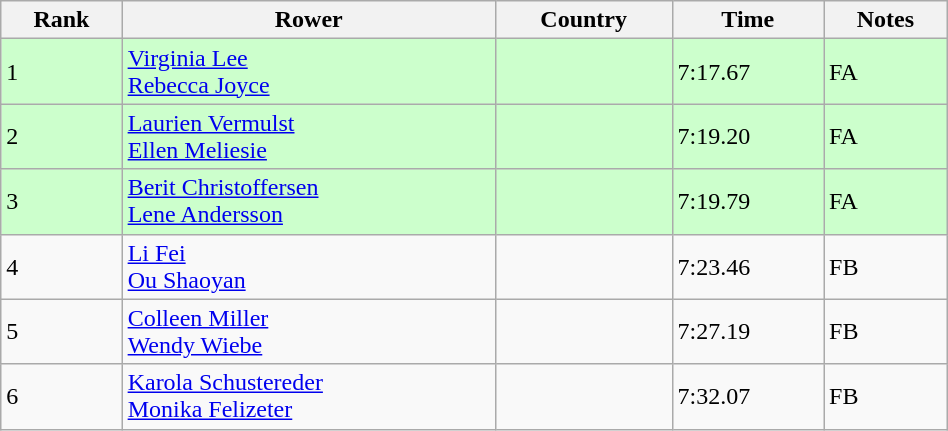<table class="wikitable sortable" width=50%>
<tr>
<th>Rank</th>
<th>Rower</th>
<th>Country</th>
<th>Time</th>
<th>Notes</th>
</tr>
<tr bgcolor=ccffcc>
<td>1</td>
<td><a href='#'>Virginia Lee</a><br><a href='#'>Rebecca Joyce</a></td>
<td></td>
<td>7:17.67</td>
<td>FA</td>
</tr>
<tr bgcolor=ccffcc>
<td>2</td>
<td><a href='#'>Laurien Vermulst</a><br><a href='#'>Ellen Meliesie</a></td>
<td></td>
<td>7:19.20</td>
<td>FA</td>
</tr>
<tr bgcolor=ccffcc>
<td>3</td>
<td><a href='#'>Berit Christoffersen</a><br><a href='#'>Lene Andersson</a></td>
<td></td>
<td>7:19.79</td>
<td>FA</td>
</tr>
<tr>
<td>4</td>
<td><a href='#'>Li Fei</a><br><a href='#'>Ou Shaoyan</a></td>
<td></td>
<td>7:23.46</td>
<td>FB</td>
</tr>
<tr>
<td>5</td>
<td><a href='#'>Colleen Miller</a><br><a href='#'>Wendy Wiebe</a></td>
<td></td>
<td>7:27.19</td>
<td>FB</td>
</tr>
<tr>
<td>6</td>
<td><a href='#'>Karola Schustereder</a><br><a href='#'>Monika Felizeter</a></td>
<td></td>
<td>7:32.07</td>
<td>FB</td>
</tr>
</table>
